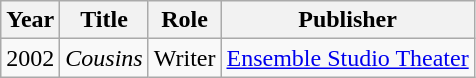<table class="wikitable sortable plainrowheaders">
<tr>
<th scope="col">Year</th>
<th scope="col">Title</th>
<th scope="col">Role</th>
<th scope="col">Publisher</th>
</tr>
<tr>
<td>2002</td>
<td><em>Cousins</em></td>
<td>Writer</td>
<td><a href='#'>Ensemble Studio Theater</a></td>
</tr>
</table>
